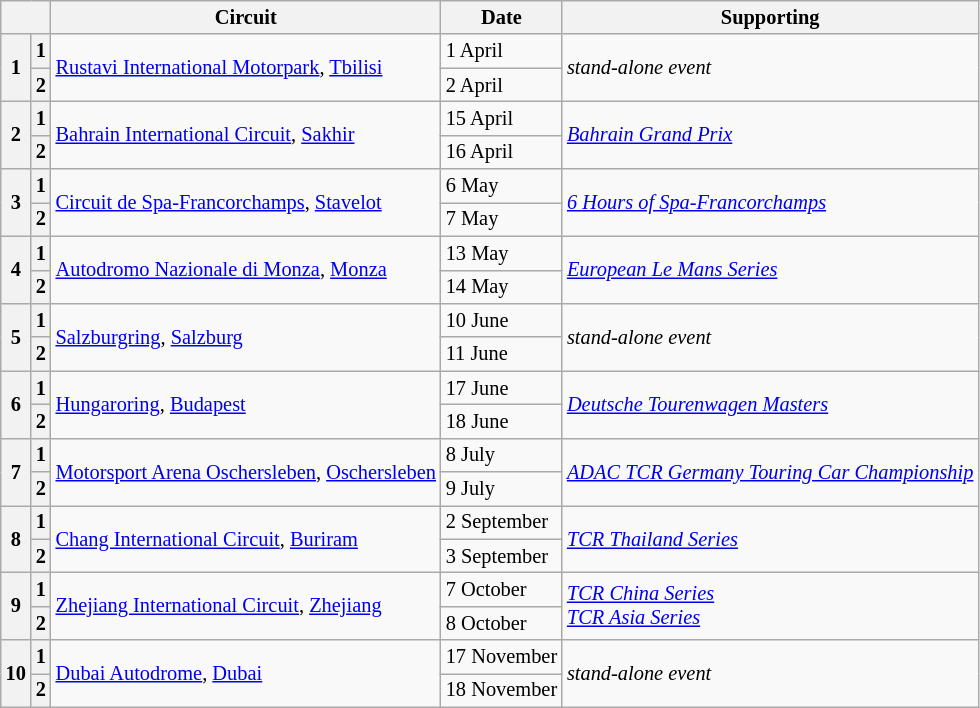<table class="wikitable" style="font-size: 85%">
<tr>
<th colspan=2></th>
<th>Circuit</th>
<th>Date</th>
<th>Supporting</th>
</tr>
<tr>
<th rowspan=2>1</th>
<th>1</th>
<td rowspan=2> <a href='#'>Rustavi International Motorpark</a>, <a href='#'>Tbilisi</a></td>
<td>1 April</td>
<td rowspan=2><em>stand-alone event</em></td>
</tr>
<tr>
<th>2</th>
<td>2 April</td>
</tr>
<tr>
<th rowspan=2>2</th>
<th>1</th>
<td rowspan=2> <a href='#'>Bahrain International Circuit</a>, <a href='#'>Sakhir</a></td>
<td>15 April</td>
<td rowspan=2><em><a href='#'>Bahrain Grand Prix</a></em></td>
</tr>
<tr>
<th>2</th>
<td>16 April</td>
</tr>
<tr>
<th rowspan=2>3</th>
<th>1</th>
<td rowspan=2> <a href='#'>Circuit de Spa-Francorchamps</a>, <a href='#'>Stavelot</a></td>
<td>6 May</td>
<td rowspan=2><em><a href='#'>6 Hours of Spa-Francorchamps</a></em></td>
</tr>
<tr>
<th>2</th>
<td>7 May</td>
</tr>
<tr>
<th rowspan=2>4</th>
<th>1</th>
<td rowspan=2> <a href='#'>Autodromo Nazionale di Monza</a>, <a href='#'>Monza</a></td>
<td>13 May</td>
<td rowspan=2><em><a href='#'>European Le Mans Series</a></em></td>
</tr>
<tr>
<th>2</th>
<td>14 May</td>
</tr>
<tr>
<th rowspan=2>5</th>
<th>1</th>
<td rowspan=2> <a href='#'>Salzburgring</a>, <a href='#'>Salzburg</a></td>
<td>10 June</td>
<td rowspan=2><em>stand-alone event</em></td>
</tr>
<tr>
<th>2</th>
<td>11 June</td>
</tr>
<tr>
<th rowspan=2>6</th>
<th>1</th>
<td rowspan=2> <a href='#'>Hungaroring</a>, <a href='#'>Budapest</a></td>
<td>17 June</td>
<td rowspan=2><a href='#'><em>Deutsche Tourenwagen Masters</em></a></td>
</tr>
<tr>
<th>2</th>
<td>18 June</td>
</tr>
<tr>
<th rowspan=2>7</th>
<th>1</th>
<td rowspan=2> <a href='#'>Motorsport Arena Oschersleben</a>, <a href='#'>Oschersleben</a></td>
<td>8 July</td>
<td rowspan=2><a href='#'><em>ADAC TCR Germany Touring Car Championship</em></a></td>
</tr>
<tr>
<th>2</th>
<td>9 July</td>
</tr>
<tr>
<th rowspan=2>8</th>
<th>1</th>
<td rowspan=2> <a href='#'>Chang International Circuit</a>, <a href='#'>Buriram</a></td>
<td>2 September</td>
<td rowspan=2><a href='#'><em>TCR Thailand Series</em></a></td>
</tr>
<tr>
<th>2</th>
<td>3 September</td>
</tr>
<tr>
<th rowspan=2>9</th>
<th>1</th>
<td rowspan=2> <a href='#'>Zhejiang International Circuit</a>, <a href='#'>Zhejiang</a></td>
<td>7 October</td>
<td rowspan=2><a href='#'><em>TCR China Series</em></a><br><a href='#'><em>TCR Asia Series</em></a></td>
</tr>
<tr>
<th>2</th>
<td>8 October</td>
</tr>
<tr>
<th rowspan=2>10</th>
<th>1</th>
<td rowspan=2> <a href='#'>Dubai Autodrome</a>, <a href='#'>Dubai</a></td>
<td>17 November</td>
<td rowspan=2><em>stand-alone event</em></td>
</tr>
<tr>
<th>2</th>
<td>18 November</td>
</tr>
</table>
